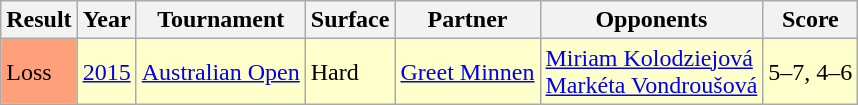<table class="sortable wikitable">
<tr>
<th>Result</th>
<th>Year</th>
<th>Tournament</th>
<th>Surface</th>
<th>Partner</th>
<th>Opponents</th>
<th class=unsortable>Score</th>
</tr>
<tr style="background:#ffc;">
<td style="background:#ffa07a;">Loss</td>
<td><a href='#'>2015</a></td>
<td><a href='#'>Australian Open</a></td>
<td>Hard</td>
<td> <a href='#'>Greet Minnen</a></td>
<td> <a href='#'>Miriam Kolodziejová</a> <br>  <a href='#'>Markéta Vondroušová</a></td>
<td>5–7, 4–6</td>
</tr>
</table>
